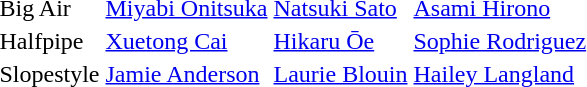<table>
<tr>
<td>Big Air </td>
<td> <a href='#'>Miyabi Onitsuka</a></td>
<td> <a href='#'>Natsuki Sato</a></td>
<td> <a href='#'>Asami Hirono</a></td>
</tr>
<tr>
<td>Halfpipe </td>
<td> <a href='#'>Xuetong Cai</a></td>
<td> <a href='#'>Hikaru Ōe</a></td>
<td> <a href='#'>Sophie Rodriguez</a></td>
</tr>
<tr>
<td>Slopestyle </td>
<td> <a href='#'>Jamie Anderson</a></td>
<td> <a href='#'>Laurie Blouin</a></td>
<td> <a href='#'>Hailey Langland</a></td>
</tr>
</table>
